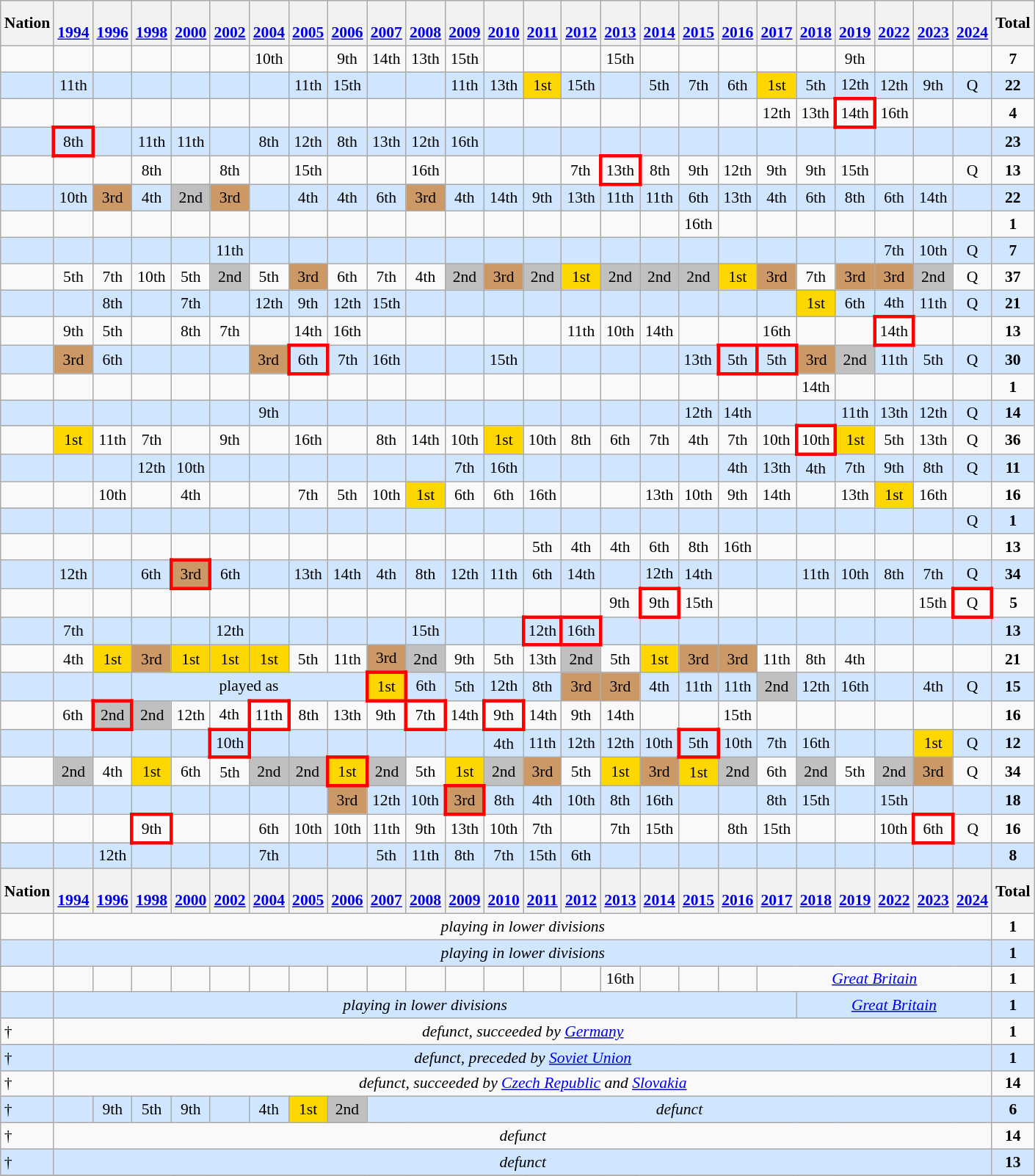<table class="wikitable" style="text-align:center; font-size:90%">
<tr>
<th>Nation</th>
<th><br><a href='#'>1994</a></th>
<th><br><a href='#'>1996</a></th>
<th><br><a href='#'>1998</a></th>
<th><br><a href='#'>2000</a></th>
<th><br><a href='#'>2002</a></th>
<th><br><a href='#'>2004</a></th>
<th><br><a href='#'>2005</a></th>
<th><br><a href='#'>2006</a></th>
<th><br><a href='#'>2007</a></th>
<th><br><a href='#'>2008</a></th>
<th><br><a href='#'>2009</a></th>
<th><br><a href='#'>2010</a></th>
<th><br><a href='#'>2011</a></th>
<th><br><a href='#'>2012</a></th>
<th><br><a href='#'>2013</a></th>
<th><br><a href='#'>2014</a></th>
<th><br><a href='#'>2015</a></th>
<th><br><a href='#'>2016</a></th>
<th><br><a href='#'>2017</a></th>
<th><br><a href='#'>2018</a></th>
<th><br><a href='#'>2019</a></th>
<th><br><a href='#'>2022</a></th>
<th><br><a href='#'>2023</a></th>
<th><br><a href='#'>2024</a></th>
<th>Total</th>
</tr>
<tr>
<td align=left></td>
<td></td>
<td></td>
<td></td>
<td></td>
<td></td>
<td>10th</td>
<td></td>
<td>9th</td>
<td>14th</td>
<td>13th</td>
<td>15th</td>
<td></td>
<td></td>
<td></td>
<td>15th</td>
<td></td>
<td></td>
<td></td>
<td></td>
<td></td>
<td>9th</td>
<td></td>
<td></td>
<td></td>
<td><strong>7</strong></td>
</tr>
<tr bgcolor="#D0E6FF">
<td align=left></td>
<td>11th</td>
<td></td>
<td></td>
<td></td>
<td></td>
<td></td>
<td>11th</td>
<td>15th</td>
<td></td>
<td></td>
<td>11th</td>
<td>13th</td>
<td bgcolor="gold">1st</td>
<td>15th</td>
<td></td>
<td>5th</td>
<td>7th</td>
<td>6th</td>
<td bgcolor="gold">1st</td>
<td>5th</td>
<td>12th</td>
<td>12th</td>
<td>9th</td>
<td>Q</td>
<td><strong>22</strong></td>
</tr>
<tr>
<td align=left></td>
<td></td>
<td></td>
<td></td>
<td></td>
<td></td>
<td></td>
<td></td>
<td></td>
<td></td>
<td></td>
<td></td>
<td></td>
<td></td>
<td></td>
<td></td>
<td></td>
<td></td>
<td></td>
<td>12th</td>
<td>13th</td>
<td style="border: 3px solid red">14th</td>
<td>16th</td>
<td></td>
<td></td>
<td><strong>4</strong></td>
</tr>
<tr bgcolor="#D0E6FF">
<td align=left></td>
<td style="border: 3px solid red">8th</td>
<td></td>
<td>11th</td>
<td>11th</td>
<td></td>
<td>8th</td>
<td>12th</td>
<td>8th</td>
<td>13th</td>
<td>12th</td>
<td>16th</td>
<td></td>
<td></td>
<td></td>
<td></td>
<td></td>
<td></td>
<td></td>
<td></td>
<td></td>
<td></td>
<td></td>
<td></td>
<td></td>
<td><strong>23</strong></td>
</tr>
<tr>
<td align=left></td>
<td></td>
<td></td>
<td>8th</td>
<td></td>
<td>8th</td>
<td></td>
<td>15th</td>
<td></td>
<td></td>
<td>16th</td>
<td></td>
<td></td>
<td></td>
<td>7th</td>
<td style="border: 3px solid red">13th</td>
<td>8th</td>
<td>9th</td>
<td>12th</td>
<td>9th</td>
<td>9th</td>
<td>15th</td>
<td></td>
<td></td>
<td>Q</td>
<td><strong>13</strong></td>
</tr>
<tr bgcolor="#D0E6FF">
<td align=left></td>
<td>10th</td>
<td bgcolor="#cc9966">3rd</td>
<td>4th</td>
<td bgcolor="silver">2nd</td>
<td bgcolor="#cc9966">3rd</td>
<td></td>
<td>4th</td>
<td>4th</td>
<td>6th</td>
<td bgcolor="#cc9966">3rd</td>
<td>4th</td>
<td>14th</td>
<td>9th</td>
<td>13th</td>
<td>11th</td>
<td>11th</td>
<td>6th</td>
<td>13th</td>
<td>4th</td>
<td>6th</td>
<td>8th</td>
<td>6th</td>
<td>14th</td>
<td></td>
<td><strong>22</strong></td>
</tr>
<tr>
<td align=left></td>
<td></td>
<td></td>
<td></td>
<td></td>
<td></td>
<td></td>
<td></td>
<td></td>
<td></td>
<td></td>
<td></td>
<td></td>
<td></td>
<td></td>
<td></td>
<td></td>
<td>16th</td>
<td></td>
<td></td>
<td></td>
<td></td>
<td></td>
<td></td>
<td></td>
<td><strong>1</strong></td>
</tr>
<tr bgcolor="#D0E6FF">
<td align=left></td>
<td></td>
<td></td>
<td></td>
<td></td>
<td>11th</td>
<td></td>
<td></td>
<td></td>
<td></td>
<td></td>
<td></td>
<td></td>
<td></td>
<td></td>
<td></td>
<td></td>
<td></td>
<td></td>
<td></td>
<td></td>
<td></td>
<td>7th</td>
<td>10th</td>
<td>Q</td>
<td><strong>7</strong></td>
</tr>
<tr>
<td align=left></td>
<td>5th</td>
<td>7th</td>
<td>10th</td>
<td>5th</td>
<td bgcolor="silver">2nd</td>
<td>5th</td>
<td bgcolor="#cc9966">3rd</td>
<td>6th</td>
<td>7th</td>
<td>4th</td>
<td bgcolor="silver">2nd</td>
<td bgcolor="#cc9966">3rd</td>
<td bgcolor="silver">2nd</td>
<td bgcolor="gold">1st</td>
<td bgcolor="silver">2nd</td>
<td bgcolor="silver">2nd</td>
<td bgcolor="silver">2nd</td>
<td bgcolor="gold">1st</td>
<td bgcolor="#cc9966">3rd</td>
<td>7th</td>
<td bgcolor="#cc9966">3rd</td>
<td bgcolor="#cc9966">3rd</td>
<td bgcolor="silver">2nd</td>
<td>Q</td>
<td><strong>37</strong></td>
</tr>
<tr bgcolor="#D0E6FF">
<td align=left></td>
<td></td>
<td>8th</td>
<td></td>
<td>7th</td>
<td></td>
<td>12th</td>
<td>9th</td>
<td>12th</td>
<td>15th</td>
<td></td>
<td></td>
<td></td>
<td></td>
<td></td>
<td></td>
<td></td>
<td></td>
<td></td>
<td></td>
<td bgcolor="gold">1st</td>
<td>6th</td>
<td>4th</td>
<td>11th</td>
<td>Q</td>
<td><strong>21</strong></td>
</tr>
<tr>
<td align=left></td>
<td>9th</td>
<td>5th</td>
<td></td>
<td>8th</td>
<td>7th</td>
<td></td>
<td>14th</td>
<td>16th</td>
<td></td>
<td></td>
<td></td>
<td></td>
<td></td>
<td>11th</td>
<td>10th</td>
<td>14th</td>
<td></td>
<td></td>
<td>16th</td>
<td></td>
<td></td>
<td style="border: 3px solid red">14th</td>
<td></td>
<td></td>
<td><strong>13</strong></td>
</tr>
<tr bgcolor="#D0E6FF">
<td align=left></td>
<td bgcolor="#cc9966">3rd</td>
<td>6th</td>
<td></td>
<td></td>
<td></td>
<td bgcolor="#cc9966">3rd</td>
<td style="border: 3px solid red">6th</td>
<td>7th</td>
<td>16th</td>
<td></td>
<td></td>
<td>15th</td>
<td></td>
<td></td>
<td></td>
<td></td>
<td>13th</td>
<td style="border: 3px solid red">5th</td>
<td style="border: 3px solid red">5th</td>
<td bgcolor="#cc9966">3rd</td>
<td bgcolor="silver">2nd</td>
<td>11th</td>
<td>5th</td>
<td>Q</td>
<td><strong>30</strong></td>
</tr>
<tr>
<td align=left></td>
<td></td>
<td></td>
<td></td>
<td></td>
<td></td>
<td></td>
<td></td>
<td></td>
<td></td>
<td></td>
<td></td>
<td></td>
<td></td>
<td></td>
<td></td>
<td></td>
<td></td>
<td></td>
<td></td>
<td>14th</td>
<td></td>
<td></td>
<td></td>
<td></td>
<td><strong>1</strong></td>
</tr>
<tr bgcolor="#D0E6FF">
<td align=left></td>
<td></td>
<td></td>
<td></td>
<td></td>
<td></td>
<td>9th</td>
<td></td>
<td></td>
<td></td>
<td></td>
<td></td>
<td></td>
<td></td>
<td></td>
<td></td>
<td></td>
<td>12th</td>
<td>14th</td>
<td></td>
<td></td>
<td>11th</td>
<td>13th</td>
<td>12th</td>
<td>Q</td>
<td><strong>14</strong></td>
</tr>
<tr>
<td align=left></td>
<td bgcolor="gold">1st</td>
<td>11th</td>
<td>7th</td>
<td></td>
<td>9th</td>
<td></td>
<td>16th</td>
<td></td>
<td>8th</td>
<td>14th</td>
<td>10th</td>
<td bgcolor="gold">1st</td>
<td>10th</td>
<td>8th</td>
<td>6th</td>
<td>7th</td>
<td>4th</td>
<td>7th</td>
<td>10th</td>
<td style="border: 3px solid red">10th</td>
<td bgcolor=gold>1st</td>
<td>5th</td>
<td>13th</td>
<td>Q</td>
<td><strong>36</strong></td>
</tr>
<tr bgcolor="#D0E6FF">
<td align=left></td>
<td></td>
<td></td>
<td>12th</td>
<td>10th</td>
<td></td>
<td></td>
<td></td>
<td></td>
<td></td>
<td></td>
<td>7th</td>
<td>16th</td>
<td></td>
<td></td>
<td></td>
<td></td>
<td></td>
<td>4th</td>
<td>13th</td>
<td>4th</td>
<td>7th</td>
<td>9th</td>
<td>8th</td>
<td>Q</td>
<td><strong>11</strong></td>
</tr>
<tr>
<td align=left></td>
<td></td>
<td>10th</td>
<td></td>
<td>4th</td>
<td></td>
<td></td>
<td>7th</td>
<td>5th</td>
<td>10th</td>
<td bgcolor="gold">1st</td>
<td>6th</td>
<td>6th</td>
<td>16th</td>
<td></td>
<td></td>
<td>13th</td>
<td>10th</td>
<td>9th</td>
<td>14th</td>
<td></td>
<td>13th</td>
<td bgcolor="gold">1st</td>
<td>16th</td>
<td></td>
<td><strong>16</strong></td>
</tr>
<tr bgcolor="#D0E6FF">
<td align=left></td>
<td></td>
<td></td>
<td></td>
<td></td>
<td></td>
<td></td>
<td></td>
<td></td>
<td></td>
<td></td>
<td></td>
<td></td>
<td></td>
<td></td>
<td></td>
<td></td>
<td></td>
<td></td>
<td></td>
<td></td>
<td></td>
<td></td>
<td></td>
<td>Q</td>
<td><strong>1</strong></td>
</tr>
<tr>
<td align="left"></td>
<td></td>
<td></td>
<td></td>
<td></td>
<td></td>
<td></td>
<td></td>
<td></td>
<td></td>
<td></td>
<td></td>
<td></td>
<td>5th</td>
<td>4th</td>
<td>4th</td>
<td>6th</td>
<td>8th</td>
<td>16th</td>
<td></td>
<td></td>
<td></td>
<td></td>
<td></td>
<td></td>
<td><strong>13</strong></td>
</tr>
<tr bgcolor="#D0E6FF">
<td align="left"></td>
<td>12th</td>
<td></td>
<td>6th</td>
<td style="border: 3px solid red" bgcolor="#cc9966">3rd</td>
<td>6th</td>
<td></td>
<td>13th</td>
<td>14th</td>
<td>4th</td>
<td>8th</td>
<td>12th</td>
<td>11th</td>
<td>6th</td>
<td>14th</td>
<td></td>
<td>12th</td>
<td>14th</td>
<td></td>
<td></td>
<td>11th</td>
<td>10th</td>
<td>8th</td>
<td>7th</td>
<td>Q</td>
<td><strong>34</strong></td>
</tr>
<tr>
<td align="left"></td>
<td></td>
<td></td>
<td></td>
<td></td>
<td></td>
<td></td>
<td></td>
<td></td>
<td></td>
<td></td>
<td></td>
<td></td>
<td></td>
<td></td>
<td>9th</td>
<td style="border: 3px solid red">9th</td>
<td>15th</td>
<td></td>
<td></td>
<td></td>
<td></td>
<td></td>
<td>15th</td>
<td style="border: 3px solid red">Q</td>
<td><strong>5</strong></td>
</tr>
<tr bgcolor="#D0E6FF">
<td align="left"></td>
<td>7th</td>
<td></td>
<td></td>
<td></td>
<td>12th</td>
<td></td>
<td></td>
<td></td>
<td></td>
<td>15th</td>
<td></td>
<td></td>
<td style="border: 3px solid red">12th</td>
<td style="border: 3px solid red">16th</td>
<td></td>
<td></td>
<td></td>
<td></td>
<td></td>
<td></td>
<td></td>
<td></td>
<td></td>
<td></td>
<td><strong>13</strong></td>
</tr>
<tr>
<td align="left"></td>
<td>4th</td>
<td bgcolor="gold">1st</td>
<td bgcolor="#cc9966">3rd</td>
<td bgcolor="gold">1st</td>
<td bgcolor="gold">1st</td>
<td bgcolor="gold">1st</td>
<td>5th</td>
<td>11th</td>
<td bgcolor="#cc9966">3rd</td>
<td bgcolor="silver">2nd</td>
<td>9th</td>
<td>5th</td>
<td>13th</td>
<td bgcolor="silver">2nd</td>
<td>5th</td>
<td bgcolor="gold">1st</td>
<td bgcolor="#cc9966">3rd</td>
<td bgcolor="#cc9966">3rd</td>
<td>11th</td>
<td>8th</td>
<td>4th</td>
<td></td>
<td></td>
<td></td>
<td><strong>21</strong></td>
</tr>
<tr bgcolor="#D0E6FF">
<td align="left"></td>
<td></td>
<td></td>
<td colspan="6">played as </td>
<td style="border: 3px solid red" bgcolor="gold">1st</td>
<td>6th</td>
<td>5th</td>
<td>12th</td>
<td>8th</td>
<td bgcolor="#cc9966">3rd</td>
<td bgcolor="#cc9966">3rd</td>
<td>4th</td>
<td>11th</td>
<td>11th</td>
<td bgcolor="silver">2nd</td>
<td>12th</td>
<td>16th</td>
<td></td>
<td>4th</td>
<td>Q</td>
<td><strong>15</strong></td>
</tr>
<tr>
<td align="left"></td>
<td>6th</td>
<td style="border: 3px solid red" bgcolor="silver">2nd</td>
<td bgcolor="silver">2nd</td>
<td>12th</td>
<td>4th</td>
<td style="border: 3px solid red">11th</td>
<td>8th</td>
<td>13th</td>
<td>9th</td>
<td style="border: 3px solid red">7th</td>
<td>14th</td>
<td style="border: 3px solid red">9th</td>
<td>14th</td>
<td>9th</td>
<td>14th</td>
<td></td>
<td></td>
<td>15th</td>
<td></td>
<td></td>
<td></td>
<td></td>
<td></td>
<td></td>
<td><strong>16</strong></td>
</tr>
<tr bgcolor="#D0E6FF">
<td align="left"></td>
<td></td>
<td></td>
<td></td>
<td></td>
<td style="border: 3px solid red">10th</td>
<td></td>
<td></td>
<td></td>
<td></td>
<td></td>
<td></td>
<td>4th</td>
<td>11th</td>
<td>12th</td>
<td>12th</td>
<td>10th</td>
<td style="border: 3px solid red">5th</td>
<td>10th</td>
<td>7th</td>
<td>16th</td>
<td></td>
<td></td>
<td bgcolor="gold">1st</td>
<td>Q</td>
<td><strong>12</strong></td>
</tr>
<tr>
<td align="left"></td>
<td bgcolor="silver">2nd</td>
<td>4th</td>
<td bgcolor="gold">1st</td>
<td>6th</td>
<td>5th</td>
<td bgcolor="silver">2nd</td>
<td bgcolor="silver">2nd</td>
<td style="border: 3px solid red" bgcolor="gold">1st</td>
<td bgcolor="silver">2nd</td>
<td>5th</td>
<td bgcolor="gold">1st</td>
<td bgcolor="silver">2nd</td>
<td bgcolor="#cc9966">3rd</td>
<td>5th</td>
<td bgcolor="gold">1st</td>
<td bgcolor="#cc9966">3rd</td>
<td bgcolor="gold">1st</td>
<td bgcolor="silver">2nd</td>
<td>6th</td>
<td bgcolor="silver">2nd</td>
<td>5th</td>
<td bgcolor="silver">2nd</td>
<td bgcolor="#cc9966">3rd</td>
<td>Q</td>
<td><strong>34</strong></td>
</tr>
<tr bgcolor="#D0E6FF">
<td align="left"></td>
<td></td>
<td></td>
<td></td>
<td></td>
<td></td>
<td></td>
<td></td>
<td bgcolor="#cc9966">3rd</td>
<td>12th</td>
<td>10th</td>
<td style="border: 3px solid red" bgcolor="#cc9966">3rd</td>
<td>8th</td>
<td>4th</td>
<td>10th</td>
<td>8th</td>
<td>16th</td>
<td></td>
<td></td>
<td>8th</td>
<td>15th</td>
<td></td>
<td>15th</td>
<td></td>
<td></td>
<td><strong>18</strong></td>
</tr>
<tr>
<td align="left"></td>
<td></td>
<td></td>
<td style="border: 3px solid red">9th</td>
<td></td>
<td></td>
<td>6th</td>
<td>10th</td>
<td>10th</td>
<td>11th</td>
<td>9th</td>
<td>13th</td>
<td>10th</td>
<td>7th</td>
<td></td>
<td>7th</td>
<td>15th</td>
<td></td>
<td>8th</td>
<td>15th</td>
<td></td>
<td></td>
<td>10th</td>
<td style="border: 3px solid red">6th</td>
<td>Q</td>
<td><strong>16</strong></td>
</tr>
<tr bgcolor="#D0E6FF">
<td align="left"></td>
<td></td>
<td>12th</td>
<td></td>
<td></td>
<td></td>
<td>7th</td>
<td></td>
<td></td>
<td>5th</td>
<td>11th</td>
<td>8th</td>
<td>7th</td>
<td>15th</td>
<td>6th</td>
<td></td>
<td></td>
<td></td>
<td></td>
<td></td>
<td></td>
<td></td>
<td></td>
<td></td>
<td></td>
<td><strong>8</strong></td>
</tr>
<tr>
<th>Nation</th>
<th><br><a href='#'>1994</a></th>
<th><br><a href='#'>1996</a></th>
<th><br><a href='#'>1998</a></th>
<th><br><a href='#'>2000</a></th>
<th><br><a href='#'>2002</a></th>
<th><br><a href='#'>2004</a></th>
<th><br><a href='#'>2005</a></th>
<th><br><a href='#'>2006</a></th>
<th><br><a href='#'>2007</a></th>
<th><br><a href='#'>2008</a></th>
<th><br><a href='#'>2009</a></th>
<th><br><a href='#'>2010</a></th>
<th><br><a href='#'>2011</a></th>
<th><br><a href='#'>2012</a></th>
<th><br><a href='#'>2013</a></th>
<th><br><a href='#'>2014</a></th>
<th><br><a href='#'>2015</a></th>
<th><br><a href='#'>2016</a></th>
<th><br><a href='#'>2017</a></th>
<th><br><a href='#'>2018</a></th>
<th><br><a href='#'>2019</a></th>
<th><br><a href='#'>2022</a></th>
<th><br><a href='#'>2023</a></th>
<th><br><a href='#'>2024</a></th>
<th>Total</th>
</tr>
<tr>
<td align="left"></td>
<td colspan="24"><em>playing in lower divisions</em></td>
<td><strong>1</strong></td>
</tr>
<tr bgcolor="#D0E6FF">
<td align="left"></td>
<td colspan="24"><em>playing in lower divisions</em></td>
<td><strong>1</strong></td>
</tr>
<tr>
<td align="left"><em></em></td>
<td></td>
<td></td>
<td></td>
<td></td>
<td></td>
<td></td>
<td></td>
<td></td>
<td></td>
<td></td>
<td></td>
<td></td>
<td></td>
<td></td>
<td>16th</td>
<td></td>
<td></td>
<td></td>
<td colspan="6"> <em><a href='#'>Great Britain</a></em></td>
<td><strong>1</strong></td>
</tr>
<tr bgcolor="#D0E6FF">
<td align="left"><em></em></td>
<td colspan="19"><em>playing in lower divisions</em></td>
<td colspan="5"> <em><a href='#'>Great Britain</a></em></td>
<td><strong>1</strong></td>
</tr>
<tr>
<td align="left"><em></em>  †</td>
<td colspan="24"><em>defunct, succeeded by <a href='#'>Germany</a></em></td>
<td><strong>1</strong></td>
</tr>
<tr bgcolor="#D0E6FF">
<td align="left"><em></em>  †</td>
<td colspan="24"><em>defunct, preceded by <a href='#'>Soviet Union</a></em></td>
<td><strong>1</strong></td>
</tr>
<tr>
<td align="left"><em></em>  †</td>
<td colspan="24"><em>defunct, succeeded by <a href='#'>Czech Republic</a> and <a href='#'>Slovakia</a></em></td>
<td><strong>14</strong></td>
</tr>
<tr bgcolor="#D0E6FF">
<td align="left"><em></em>  †</td>
<td></td>
<td>9th</td>
<td>5th</td>
<td>9th</td>
<td></td>
<td>4th</td>
<td bgcolor="gold">1st</td>
<td bgcolor="silver">2nd</td>
<td colspan="16"><em>defunct</em></td>
<td><strong>6</strong></td>
</tr>
<tr>
<td align="left"><em></em>  †</td>
<td colspan="24"><em>defunct</em></td>
<td><strong>14</strong></td>
</tr>
<tr bgcolor="#D0E6FF">
<td align="left"><em></em>  †</td>
<td colspan="24"><em>defunct</em></td>
<td><strong>13</strong></td>
</tr>
<tr>
</tr>
</table>
